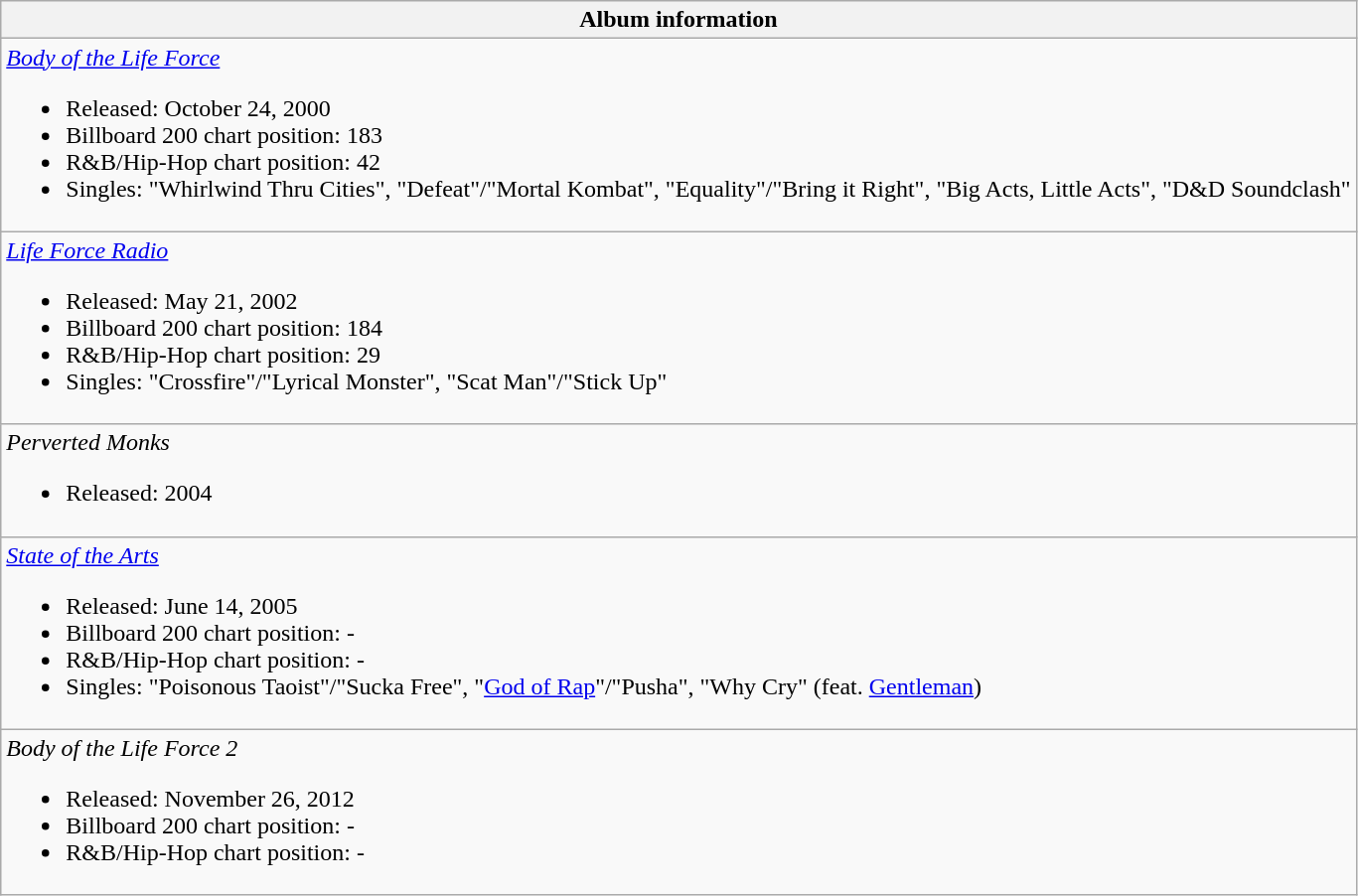<table class="wikitable">
<tr>
<th align="left">Album information</th>
</tr>
<tr>
<td align="left"><em><a href='#'>Body of the Life Force</a></em><br><ul><li>Released: October 24, 2000</li><li>Billboard 200 chart position: 183</li><li>R&B/Hip-Hop chart position: 42</li><li>Singles: "Whirlwind Thru Cities", "Defeat"/"Mortal Kombat", "Equality"/"Bring it Right", "Big Acts, Little Acts", "D&D Soundclash"</li></ul></td>
</tr>
<tr>
<td align="left"><em><a href='#'>Life Force Radio</a></em><br><ul><li>Released: May 21, 2002</li><li>Billboard 200 chart position: 184</li><li>R&B/Hip-Hop chart position: 29</li><li>Singles: "Crossfire"/"Lyrical Monster", "Scat Man"/"Stick Up"</li></ul></td>
</tr>
<tr>
<td><em>Perverted Monks</em><br><ul><li>Released: 2004</li></ul></td>
</tr>
<tr>
<td align="left"><em><a href='#'>State of the Arts</a></em><br><ul><li>Released: June 14, 2005</li><li>Billboard 200 chart position: -</li><li>R&B/Hip-Hop chart position: -</li><li>Singles: "Poisonous Taoist"/"Sucka Free", "<a href='#'>God of Rap</a>"/"Pusha", "Why Cry" (feat. <a href='#'>Gentleman</a>)</li></ul></td>
</tr>
<tr>
<td align="left"><em>Body of the Life Force 2</em><br><ul><li>Released: November 26, 2012</li><li>Billboard 200 chart position: -</li><li>R&B/Hip-Hop chart position: -</li></ul></td>
</tr>
</table>
